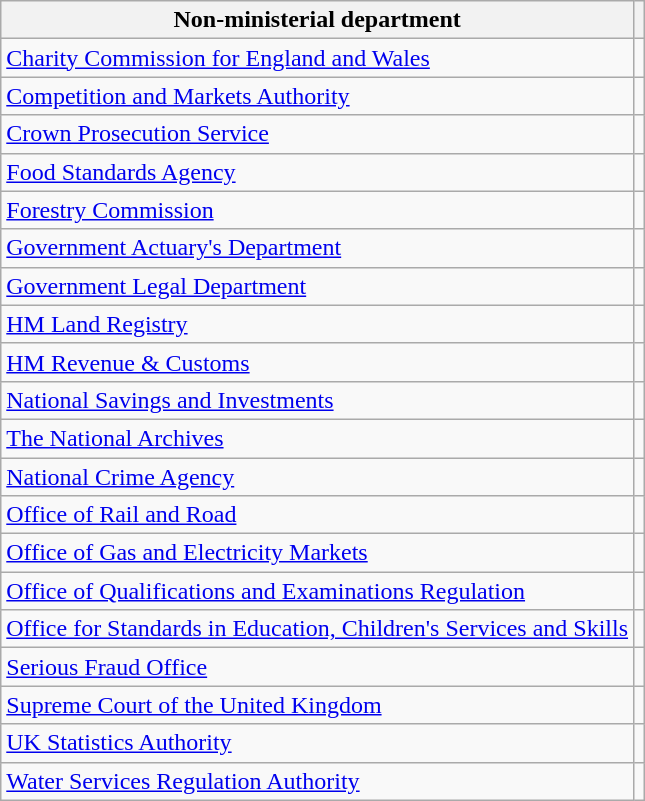<table class="wikitable sortable">
<tr>
<th>Non-ministerial department</th>
<th></th>
</tr>
<tr>
<td><a href='#'>Charity Commission for England and Wales</a></td>
<td></td>
</tr>
<tr>
<td><a href='#'>Competition and Markets Authority</a></td>
<td></td>
</tr>
<tr>
<td><a href='#'>Crown Prosecution Service</a></td>
<td></td>
</tr>
<tr>
<td><a href='#'>Food Standards Agency</a></td>
<td></td>
</tr>
<tr>
<td><a href='#'>Forestry Commission</a></td>
<td></td>
</tr>
<tr>
<td><a href='#'>Government Actuary's Department</a></td>
<td></td>
</tr>
<tr>
<td><a href='#'>Government Legal Department</a></td>
<td></td>
</tr>
<tr>
<td><a href='#'>HM Land Registry</a></td>
<td></td>
</tr>
<tr>
<td><a href='#'>HM Revenue & Customs</a></td>
<td></td>
</tr>
<tr>
<td><a href='#'>National Savings and Investments</a></td>
<td></td>
</tr>
<tr>
<td><a href='#'>The National Archives</a></td>
<td></td>
</tr>
<tr>
<td><a href='#'>National Crime Agency</a></td>
<td></td>
</tr>
<tr>
<td><a href='#'>Office of Rail and Road</a></td>
<td></td>
</tr>
<tr>
<td><a href='#'>Office of Gas and Electricity Markets</a></td>
<td></td>
</tr>
<tr>
<td><a href='#'>Office of Qualifications and Examinations Regulation</a></td>
<td></td>
</tr>
<tr>
<td><a href='#'>Office for Standards in Education, Children's Services and Skills</a></td>
<td></td>
</tr>
<tr>
<td><a href='#'>Serious Fraud Office</a></td>
<td></td>
</tr>
<tr>
<td><a href='#'>Supreme Court of the United Kingdom</a></td>
<td></td>
</tr>
<tr>
<td><a href='#'>UK Statistics Authority</a></td>
<td></td>
</tr>
<tr>
<td><a href='#'>Water Services Regulation Authority</a></td>
<td></td>
</tr>
</table>
